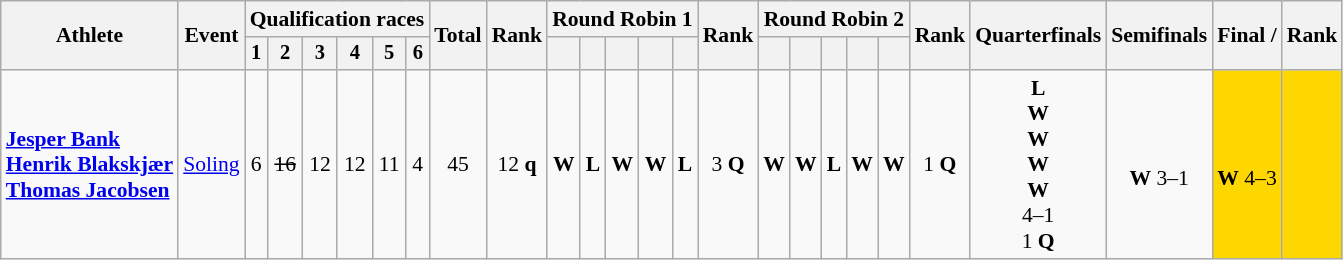<table class="wikitable" style="font-size:90%">
<tr>
<th rowspan="2">Athlete</th>
<th rowspan="2">Event</th>
<th colspan="6">Qualification races</th>
<th rowspan="2">Total</th>
<th rowspan="2">Rank</th>
<th colspan="5">Round Robin 1</th>
<th rowspan="2">Rank</th>
<th colspan="5">Round Robin 2</th>
<th rowspan="2">Rank</th>
<th rowspan="2">Quarterfinals</th>
<th rowspan="2">Semifinals</th>
<th rowspan="2">Final / </th>
<th rowspan="2">Rank</th>
</tr>
<tr style="vertical-align:bottom; font-size:95%">
<th>1</th>
<th>2</th>
<th>3</th>
<th>4</th>
<th>5</th>
<th>6</th>
<th></th>
<th></th>
<th></th>
<th></th>
<th></th>
<th></th>
<th></th>
<th></th>
<th></th>
<th></th>
</tr>
<tr align=center>
<td align=left><strong><a href='#'>Jesper Bank</a><br><a href='#'>Henrik Blakskjær</a><br><a href='#'>Thomas Jacobsen</a></strong></td>
<td align=left><a href='#'>Soling</a></td>
<td>6</td>
<td><s>16</s></td>
<td>12</td>
<td>12</td>
<td>11</td>
<td>4</td>
<td>45</td>
<td>12 <strong>q</strong></td>
<td><strong>W</strong></td>
<td><strong>L</strong></td>
<td><strong>W</strong></td>
<td><strong>W</strong></td>
<td><strong>L</strong></td>
<td>3 <strong>Q</strong></td>
<td><strong>W</strong></td>
<td><strong>W</strong></td>
<td><strong>L</strong></td>
<td><strong>W</strong></td>
<td><strong>W</strong></td>
<td>1 <strong>Q</strong></td>
<td> <strong>L</strong><br>  <strong>W</strong><br>  <strong>W</strong><br>  <strong>W</strong><br>  <strong>W</strong><br> 4–1<br> 1 <strong>Q</strong></td>
<td><br> <strong>W</strong> 3–1</td>
<td align="center" bgcolor='gold'><br> <strong>W</strong> 4–3</td>
<td align="center" bgcolor='gold'></td>
</tr>
</table>
